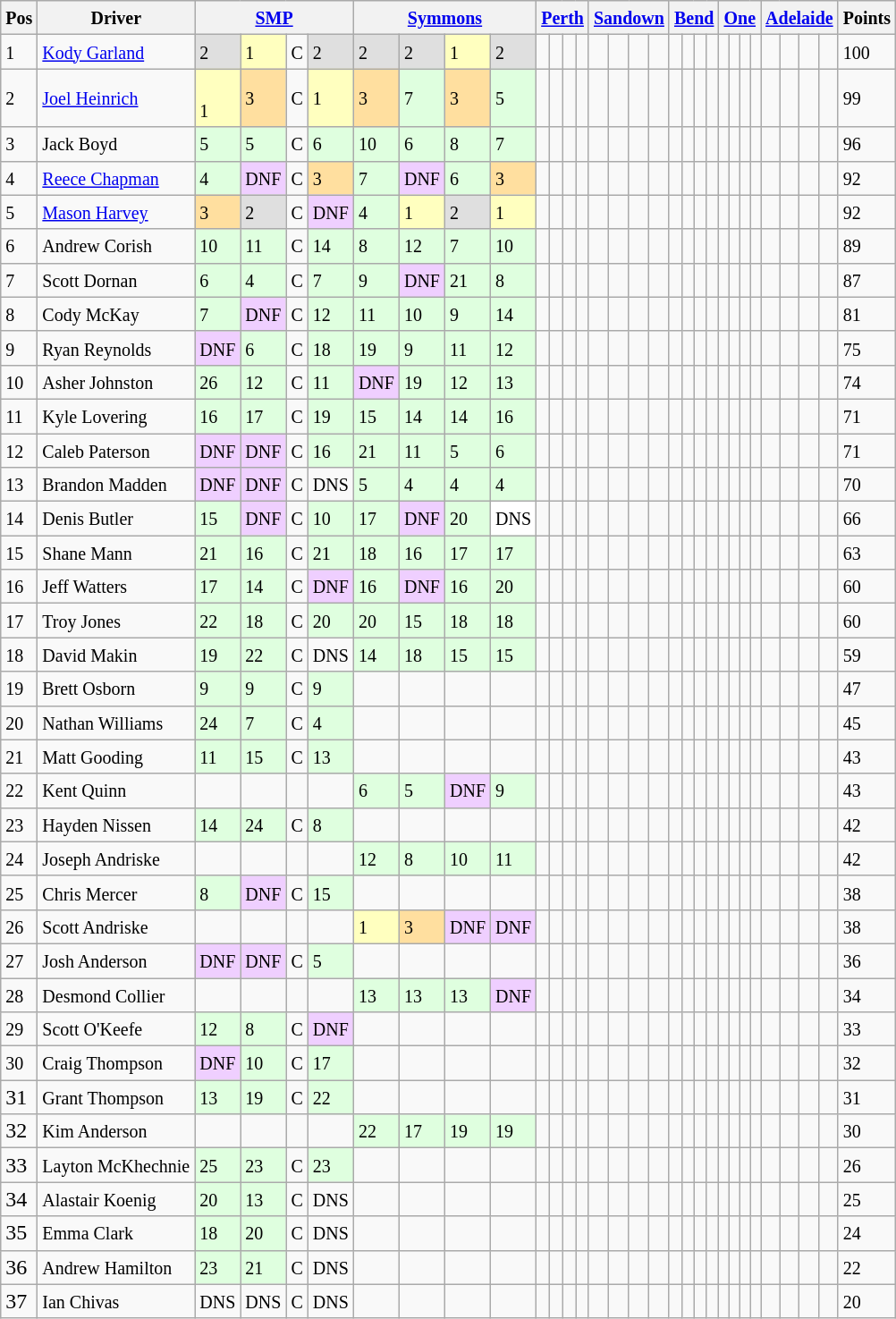<table class="wikitable">
<tr>
<th><small>Pos</small></th>
<th><small>Driver</small></th>
<th colspan="4"><small><a href='#'>SMP</a></small></th>
<th colspan="4"><small><a href='#'>Symmons</a></small></th>
<th colspan="4"><small><a href='#'>Perth</a></small></th>
<th colspan="4"><small><a href='#'>Sandown</a></small></th>
<th colspan="4"><small><a href='#'>Bend</a></small></th>
<th colspan="4"><small><a href='#'>One</a></small></th>
<th colspan="4"><small><a href='#'>Adelaide</a></small></th>
<th><small>Points</small></th>
</tr>
<tr>
<td><small>1</small></td>
<td><small><a href='#'>Kody Garland</a></small></td>
<td style="background:#dfdfdf;"><small>2</small></td>
<td style="background:#ffffbf;"><small>1</small></td>
<td><small>C</small></td>
<td style="background:#dfdfdf;"><small>2</small></td>
<td style="background:#dfdfdf;"><small>2</small></td>
<td style="background:#dfdfdf;"><small>2</small></td>
<td style="background:#ffffbf;"><small>1</small></td>
<td style="background:#dfdfdf;"><small>2</small></td>
<td></td>
<td></td>
<td></td>
<td></td>
<td></td>
<td></td>
<td></td>
<td></td>
<td></td>
<td></td>
<td></td>
<td></td>
<td></td>
<td></td>
<td></td>
<td></td>
<td></td>
<td></td>
<td></td>
<td></td>
<td><small>100</small></td>
</tr>
<tr>
<td><small>2</small></td>
<td><small><a href='#'>Joel Heinrich</a></small></td>
<td style="background:#ffffbf;"><br><small>1</small></td>
<td style="background:#ffdf9f;"><small>3</small></td>
<td><small>C</small></td>
<td style="background:#ffffbf;"><small>1</small></td>
<td style="background:#ffdf9f;"><small>3</small></td>
<td style="background:#dfffdf;"><small>7</small></td>
<td style="background:#ffdf9f;"><small>3</small></td>
<td style="background:#dfffdf;"><small>5</small></td>
<td></td>
<td></td>
<td></td>
<td></td>
<td></td>
<td></td>
<td></td>
<td></td>
<td></td>
<td></td>
<td></td>
<td></td>
<td></td>
<td></td>
<td></td>
<td></td>
<td></td>
<td></td>
<td></td>
<td></td>
<td><small>99</small></td>
</tr>
<tr>
<td><small>3</small></td>
<td><small>Jack Boyd</small></td>
<td style="background:#dfffdf;"><small>5</small></td>
<td style="background:#dfffdf;"><small>5</small></td>
<td><small>C</small></td>
<td style="background:#dfffdf;"><small>6</small></td>
<td style="background:#dfffdf;"><small>10</small></td>
<td style="background:#dfffdf;"><small>6</small></td>
<td style="background:#dfffdf;"><small>8</small></td>
<td style="background:#dfffdf;"><small>7</small></td>
<td></td>
<td></td>
<td></td>
<td></td>
<td></td>
<td></td>
<td></td>
<td></td>
<td></td>
<td></td>
<td></td>
<td></td>
<td></td>
<td></td>
<td></td>
<td></td>
<td></td>
<td></td>
<td></td>
<td></td>
<td><small>96</small></td>
</tr>
<tr>
<td><small>4</small></td>
<td><small><a href='#'>Reece Chapman</a></small></td>
<td style="background:#dfffdf;"><small>4</small></td>
<td style="background:#efcfff;"><small>DNF</small></td>
<td><small>C</small></td>
<td style="background:#ffdf9f;"><small>3</small></td>
<td style="background:#dfffdf;"><small>7</small></td>
<td style="background:#efcfff;"><small>DNF</small></td>
<td style="background:#dfffdf;"><small>6</small></td>
<td style="background:#ffdf9f;"><small>3</small></td>
<td></td>
<td></td>
<td></td>
<td></td>
<td></td>
<td></td>
<td></td>
<td></td>
<td></td>
<td></td>
<td></td>
<td></td>
<td></td>
<td></td>
<td></td>
<td></td>
<td></td>
<td></td>
<td></td>
<td></td>
<td><small>92</small></td>
</tr>
<tr>
<td><small>5</small></td>
<td><small><a href='#'>Mason Harvey</a></small></td>
<td style="background:#ffdf9f;"><small>3</small></td>
<td style="background:#dfdfdf;"><small>2</small></td>
<td><small>C</small></td>
<td style="background:#efcfff;"><small>DNF</small></td>
<td style="background:#dfffdf;"><small>4</small></td>
<td style="background:#ffffbf;"><small>1</small></td>
<td style="background:#dfdfdf;"><small>2</small></td>
<td style="background:#ffffbf;"><small>1</small></td>
<td></td>
<td></td>
<td></td>
<td></td>
<td></td>
<td></td>
<td></td>
<td></td>
<td></td>
<td></td>
<td></td>
<td></td>
<td></td>
<td></td>
<td></td>
<td></td>
<td></td>
<td></td>
<td></td>
<td></td>
<td><small>92</small></td>
</tr>
<tr>
<td><small>6</small></td>
<td><small>Andrew Corish</small></td>
<td style="background:#dfffdf;"><small>10</small></td>
<td style="background:#dfffdf;"><small>11</small></td>
<td><small>C</small></td>
<td style="background:#dfffdf;"><small>14</small></td>
<td style="background:#dfffdf;"><small>8</small></td>
<td style="background:#dfffdf;"><small>12</small></td>
<td style="background:#dfffdf;"><small>7</small></td>
<td style="background:#dfffdf;"><small>10</small></td>
<td></td>
<td></td>
<td></td>
<td></td>
<td></td>
<td></td>
<td></td>
<td></td>
<td></td>
<td></td>
<td></td>
<td></td>
<td></td>
<td></td>
<td></td>
<td></td>
<td></td>
<td></td>
<td></td>
<td></td>
<td><small>89</small></td>
</tr>
<tr>
<td><small>7</small></td>
<td><small>Scott Dornan</small></td>
<td style="background:#dfffdf;"><small>6</small></td>
<td style="background:#dfffdf;"><small>4</small></td>
<td><small>C</small></td>
<td style="background:#dfffdf;"><small>7</small></td>
<td style="background:#dfffdf;"><small>9</small></td>
<td style="background:#efcfff;"><small>DNF</small></td>
<td style="background:#dfffdf;"><small>21</small></td>
<td style="background:#dfffdf;"><small>8</small></td>
<td></td>
<td></td>
<td></td>
<td></td>
<td></td>
<td></td>
<td></td>
<td></td>
<td></td>
<td></td>
<td></td>
<td></td>
<td></td>
<td></td>
<td></td>
<td></td>
<td></td>
<td></td>
<td></td>
<td></td>
<td><small>87</small></td>
</tr>
<tr>
<td><small>8</small></td>
<td><small>Cody McKay</small></td>
<td style="background:#dfffdf;"><small>7</small></td>
<td style="background:#efcfff;"><small>DNF</small></td>
<td><small>C</small></td>
<td style="background:#dfffdf;"><small>12</small></td>
<td style="background:#dfffdf;"><small>11</small></td>
<td style="background:#dfffdf;"><small>10</small></td>
<td style="background:#dfffdf;"><small>9</small></td>
<td style="background:#dfffdf;"><small>14</small></td>
<td></td>
<td></td>
<td></td>
<td></td>
<td></td>
<td></td>
<td></td>
<td></td>
<td></td>
<td></td>
<td></td>
<td></td>
<td></td>
<td></td>
<td></td>
<td></td>
<td></td>
<td></td>
<td></td>
<td></td>
<td><small>81</small></td>
</tr>
<tr>
<td><small>9</small></td>
<td><small>Ryan Reynolds</small></td>
<td style="background:#efcfff;"><small>DNF</small></td>
<td style="background:#dfffdf;"><small>6</small></td>
<td><small>C</small></td>
<td style="background:#dfffdf;"><small>18</small></td>
<td style="background:#dfffdf;"><small>19</small></td>
<td style="background:#dfffdf;"><small>9</small></td>
<td style="background:#dfffdf;"><small>11</small></td>
<td style="background:#dfffdf;"><small>12</small></td>
<td></td>
<td></td>
<td></td>
<td></td>
<td></td>
<td></td>
<td></td>
<td></td>
<td></td>
<td></td>
<td></td>
<td></td>
<td></td>
<td></td>
<td></td>
<td></td>
<td></td>
<td></td>
<td></td>
<td></td>
<td><small>75</small></td>
</tr>
<tr>
<td><small>10</small></td>
<td><small>Asher Johnston</small></td>
<td style="background:#dfffdf;"><small>26</small></td>
<td style="background:#dfffdf;"><small>12</small></td>
<td><small>C</small></td>
<td style="background:#dfffdf;"><small>11</small></td>
<td style="background:#efcfff;"><small>DNF</small></td>
<td style="background:#dfffdf;"><small>19</small></td>
<td style="background:#dfffdf;"><small>12</small></td>
<td style="background:#dfffdf;"><small>13</small></td>
<td></td>
<td></td>
<td></td>
<td></td>
<td></td>
<td></td>
<td></td>
<td></td>
<td></td>
<td></td>
<td></td>
<td></td>
<td></td>
<td></td>
<td></td>
<td></td>
<td></td>
<td></td>
<td></td>
<td></td>
<td><small>74</small></td>
</tr>
<tr>
<td><small>11</small></td>
<td><small>Kyle Lovering</small></td>
<td style="background:#dfffdf;"><small>16</small></td>
<td style="background:#dfffdf;"><small>17</small></td>
<td><small>C</small></td>
<td style="background:#dfffdf;"><small>19</small></td>
<td style="background:#dfffdf;"><small>15</small></td>
<td style="background:#dfffdf;"><small>14</small></td>
<td style="background:#dfffdf;"><small>14</small></td>
<td style="background:#dfffdf;"><small>16</small></td>
<td></td>
<td></td>
<td></td>
<td></td>
<td></td>
<td></td>
<td></td>
<td></td>
<td></td>
<td></td>
<td></td>
<td></td>
<td></td>
<td></td>
<td></td>
<td></td>
<td></td>
<td></td>
<td></td>
<td></td>
<td><small>71</small></td>
</tr>
<tr>
<td><small>12</small></td>
<td><small>Caleb Paterson</small></td>
<td style="background:#efcfff;"><small>DNF</small></td>
<td style="background:#efcfff;"><small>DNF</small></td>
<td><small>C</small></td>
<td style="background:#dfffdf;"><small>16</small></td>
<td style="background:#dfffdf;"><small>21</small></td>
<td style="background:#dfffdf;"><small>11</small></td>
<td style="background:#dfffdf;"><small>5</small></td>
<td style="background:#dfffdf;"><small>6</small></td>
<td></td>
<td></td>
<td></td>
<td></td>
<td></td>
<td></td>
<td></td>
<td></td>
<td></td>
<td></td>
<td></td>
<td></td>
<td></td>
<td></td>
<td></td>
<td></td>
<td></td>
<td></td>
<td></td>
<td></td>
<td><small>71</small></td>
</tr>
<tr>
<td><small>13</small></td>
<td><small>Brandon Madden</small></td>
<td style="background:#efcfff;"><small>DNF</small></td>
<td style="background:#efcfff;"><small>DNF</small></td>
<td><small>C</small></td>
<td><small>DNS</small></td>
<td style="background:#dfffdf;"><small>5</small></td>
<td style="background:#dfffdf;"><small>4</small></td>
<td style="background:#dfffdf;"><small>4</small></td>
<td style="background:#dfffdf;"><small>4</small></td>
<td></td>
<td></td>
<td></td>
<td></td>
<td></td>
<td></td>
<td></td>
<td></td>
<td></td>
<td></td>
<td></td>
<td></td>
<td></td>
<td></td>
<td></td>
<td></td>
<td></td>
<td></td>
<td></td>
<td></td>
<td><small>70</small></td>
</tr>
<tr>
<td><small>14</small></td>
<td><small>Denis Butler</small></td>
<td style="background:#dfffdf;"><small>15</small></td>
<td style="background:#efcfff;"><small>DNF</small></td>
<td><small>C</small></td>
<td style="background:#dfffdf;"><small>10</small></td>
<td style="background:#dfffdf;"><small>17</small></td>
<td style="background:#efcfff;"><small>DNF</small></td>
<td style="background:#dfffdf;"><small>20</small></td>
<td style="background:#ffffff;"><small>DNS</small></td>
<td></td>
<td></td>
<td></td>
<td></td>
<td></td>
<td></td>
<td></td>
<td></td>
<td></td>
<td></td>
<td></td>
<td></td>
<td></td>
<td></td>
<td></td>
<td></td>
<td></td>
<td></td>
<td></td>
<td></td>
<td><small>66</small></td>
</tr>
<tr>
<td><small>15</small></td>
<td><small>Shane Mann</small></td>
<td style="background:#dfffdf;"><small>21</small></td>
<td style="background:#dfffdf;"><small>16</small></td>
<td><small>C</small></td>
<td style="background:#dfffdf;"><small>21</small></td>
<td style="background:#dfffdf;"><small>18</small></td>
<td style="background:#dfffdf;"><small>16</small></td>
<td style="background:#dfffdf;"><small>17</small></td>
<td style="background:#dfffdf;"><small>17</small></td>
<td></td>
<td></td>
<td></td>
<td></td>
<td></td>
<td></td>
<td></td>
<td></td>
<td></td>
<td></td>
<td></td>
<td></td>
<td></td>
<td></td>
<td></td>
<td></td>
<td></td>
<td></td>
<td></td>
<td></td>
<td><small>63</small></td>
</tr>
<tr>
<td><small>16</small></td>
<td><small>Jeff Watters</small></td>
<td style="background:#dfffdf;"><small>17</small></td>
<td style="background:#dfffdf;"><small>14</small></td>
<td><small>C</small></td>
<td style="background:#efcfff;"><small>DNF</small></td>
<td style="background:#dfffdf;"><small>16</small></td>
<td style="background:#efcfff;"><small>DNF</small></td>
<td style="background:#dfffdf;"><small>16</small></td>
<td style="background:#dfffdf;"><small>20</small></td>
<td></td>
<td></td>
<td></td>
<td></td>
<td></td>
<td></td>
<td></td>
<td></td>
<td></td>
<td></td>
<td></td>
<td></td>
<td></td>
<td></td>
<td></td>
<td></td>
<td></td>
<td></td>
<td></td>
<td></td>
<td><small>60</small></td>
</tr>
<tr>
<td><small>17</small></td>
<td><small>Troy Jones</small></td>
<td style="background:#dfffdf;"><small>22</small></td>
<td style="background:#dfffdf;"><small>18</small></td>
<td><small>C</small></td>
<td style="background:#dfffdf;"><small>20</small></td>
<td style="background:#dfffdf;"><small>20</small></td>
<td style="background:#dfffdf;"><small>15</small></td>
<td style="background:#dfffdf;"><small>18</small></td>
<td style="background:#dfffdf;"><small>18</small></td>
<td></td>
<td></td>
<td></td>
<td></td>
<td></td>
<td></td>
<td></td>
<td></td>
<td></td>
<td></td>
<td></td>
<td></td>
<td></td>
<td></td>
<td></td>
<td></td>
<td></td>
<td></td>
<td></td>
<td></td>
<td><small>60</small></td>
</tr>
<tr>
<td><small>18</small></td>
<td><small>David Makin</small></td>
<td style="background:#dfffdf;"><small>19</small></td>
<td style="background:#dfffdf;"><small>22</small></td>
<td><small>C</small></td>
<td><small>DNS</small></td>
<td style="background:#dfffdf;"><small>14</small></td>
<td style="background:#dfffdf;"><small>18</small></td>
<td style="background:#dfffdf;"><small>15</small></td>
<td style="background:#dfffdf;"><small>15</small></td>
<td></td>
<td></td>
<td></td>
<td></td>
<td></td>
<td></td>
<td></td>
<td></td>
<td></td>
<td></td>
<td></td>
<td></td>
<td></td>
<td></td>
<td></td>
<td></td>
<td></td>
<td></td>
<td></td>
<td></td>
<td><small>59</small></td>
</tr>
<tr>
<td><small>19</small></td>
<td><small>Brett Osborn</small></td>
<td style="background:#dfffdf;"><small>9</small></td>
<td style="background:#dfffdf;"><small>9</small></td>
<td><small>C</small></td>
<td style="background:#dfffdf;"><small>9</small></td>
<td></td>
<td></td>
<td></td>
<td></td>
<td></td>
<td></td>
<td></td>
<td></td>
<td></td>
<td></td>
<td></td>
<td></td>
<td></td>
<td></td>
<td></td>
<td></td>
<td></td>
<td></td>
<td></td>
<td></td>
<td></td>
<td></td>
<td></td>
<td></td>
<td><small>47</small></td>
</tr>
<tr>
<td><small>20</small></td>
<td><small>Nathan Williams</small></td>
<td style="background:#dfffdf;"><small>24</small></td>
<td style="background:#dfffdf;"><small>7</small></td>
<td><small>C</small></td>
<td style="background:#dfffdf;"><small>4</small></td>
<td></td>
<td></td>
<td></td>
<td></td>
<td></td>
<td></td>
<td></td>
<td></td>
<td></td>
<td></td>
<td></td>
<td></td>
<td></td>
<td></td>
<td></td>
<td></td>
<td></td>
<td></td>
<td></td>
<td></td>
<td></td>
<td></td>
<td></td>
<td></td>
<td><small>45</small></td>
</tr>
<tr>
<td><small>21</small></td>
<td><small>Matt Gooding</small></td>
<td style="background:#dfffdf;"><small>11</small></td>
<td style="background:#dfffdf;"><small>15</small></td>
<td><small>C</small></td>
<td style="background:#dfffdf;"><small>13</small></td>
<td></td>
<td></td>
<td></td>
<td></td>
<td></td>
<td></td>
<td></td>
<td></td>
<td></td>
<td></td>
<td></td>
<td></td>
<td></td>
<td></td>
<td></td>
<td></td>
<td></td>
<td></td>
<td></td>
<td></td>
<td></td>
<td></td>
<td></td>
<td></td>
<td><small>43</small></td>
</tr>
<tr>
<td><small>22</small></td>
<td><small>Kent Quinn</small></td>
<td></td>
<td></td>
<td></td>
<td></td>
<td style="background:#dfffdf;"><small>6</small></td>
<td style="background:#dfffdf;"><small>5</small></td>
<td style="background:#efcfff;"><small>DNF</small></td>
<td style="background:#dfffdf;"><small>9</small></td>
<td></td>
<td></td>
<td></td>
<td></td>
<td></td>
<td></td>
<td></td>
<td></td>
<td></td>
<td></td>
<td></td>
<td></td>
<td></td>
<td></td>
<td></td>
<td></td>
<td></td>
<td></td>
<td></td>
<td></td>
<td><small>43</small></td>
</tr>
<tr>
<td><small>23</small></td>
<td><small>Hayden Nissen</small></td>
<td style="background:#dfffdf;"><small>14</small></td>
<td style="background:#dfffdf;"><small>24</small></td>
<td><small>C</small></td>
<td style="background:#dfffdf;"><small>8</small></td>
<td></td>
<td></td>
<td></td>
<td></td>
<td></td>
<td></td>
<td></td>
<td></td>
<td></td>
<td></td>
<td></td>
<td></td>
<td></td>
<td></td>
<td></td>
<td></td>
<td></td>
<td></td>
<td></td>
<td></td>
<td></td>
<td></td>
<td></td>
<td></td>
<td><small>42</small></td>
</tr>
<tr>
<td><small>24</small></td>
<td><small>Joseph Andriske</small></td>
<td></td>
<td></td>
<td></td>
<td></td>
<td style="background:#dfffdf;"><small>12</small></td>
<td style="background:#dfffdf;"><small>8</small></td>
<td style="background:#dfffdf;"><small>10</small></td>
<td style="background:#dfffdf;"><small>11</small></td>
<td></td>
<td></td>
<td></td>
<td></td>
<td></td>
<td></td>
<td></td>
<td></td>
<td></td>
<td></td>
<td></td>
<td></td>
<td></td>
<td></td>
<td></td>
<td></td>
<td></td>
<td></td>
<td></td>
<td></td>
<td><small>42</small></td>
</tr>
<tr>
<td><small>25</small></td>
<td><small>Chris Mercer</small></td>
<td style="background:#dfffdf;"><small>8</small></td>
<td style="background:#efcfff;"><small>DNF</small></td>
<td><small>C</small></td>
<td style="background:#dfffdf;"><small>15</small></td>
<td></td>
<td></td>
<td></td>
<td></td>
<td></td>
<td></td>
<td></td>
<td></td>
<td></td>
<td></td>
<td></td>
<td></td>
<td></td>
<td></td>
<td></td>
<td></td>
<td></td>
<td></td>
<td></td>
<td></td>
<td></td>
<td></td>
<td></td>
<td></td>
<td><small>38</small></td>
</tr>
<tr>
<td><small>26</small></td>
<td><small>Scott Andriske</small></td>
<td></td>
<td></td>
<td></td>
<td></td>
<td style="background:#ffffbf;"><small>1</small></td>
<td style="background:#ffdf9f;"><small>3</small></td>
<td style="background:#efcfff;"><small>DNF</small></td>
<td style="background:#efcfff;"><small>DNF</small></td>
<td></td>
<td></td>
<td></td>
<td></td>
<td></td>
<td></td>
<td></td>
<td></td>
<td></td>
<td></td>
<td></td>
<td></td>
<td></td>
<td></td>
<td></td>
<td></td>
<td></td>
<td></td>
<td></td>
<td></td>
<td><small>38</small></td>
</tr>
<tr>
<td><small>27</small></td>
<td><small>Josh Anderson</small></td>
<td style="background:#efcfff;"><small>DNF</small></td>
<td style="background:#efcfff;"><small>DNF</small></td>
<td><small>C</small></td>
<td style="background:#dfffdf;"><small>5</small></td>
<td></td>
<td></td>
<td></td>
<td></td>
<td></td>
<td></td>
<td></td>
<td></td>
<td></td>
<td></td>
<td></td>
<td></td>
<td></td>
<td></td>
<td></td>
<td></td>
<td></td>
<td></td>
<td></td>
<td></td>
<td></td>
<td></td>
<td></td>
<td></td>
<td><small>36</small></td>
</tr>
<tr>
<td><small>28</small></td>
<td><small>Desmond Collier</small></td>
<td></td>
<td></td>
<td></td>
<td></td>
<td style="background:#dfffdf;"><small>13</small></td>
<td style="background:#dfffdf;"><small>13</small></td>
<td style="background:#dfffdf;"><small>13</small></td>
<td style="background:#efcfff;"><small>DNF</small></td>
<td></td>
<td></td>
<td></td>
<td></td>
<td></td>
<td></td>
<td></td>
<td></td>
<td></td>
<td></td>
<td></td>
<td></td>
<td></td>
<td></td>
<td></td>
<td></td>
<td></td>
<td></td>
<td></td>
<td></td>
<td><small>34</small></td>
</tr>
<tr>
<td><small>29</small></td>
<td><small>Scott O'Keefe</small></td>
<td style="background:#dfffdf;"><small>12</small></td>
<td style="background:#dfffdf;"><small>8</small></td>
<td><small>C</small></td>
<td style="background:#efcfff;"><small>DNF</small></td>
<td></td>
<td></td>
<td></td>
<td></td>
<td></td>
<td></td>
<td></td>
<td></td>
<td></td>
<td></td>
<td></td>
<td></td>
<td></td>
<td></td>
<td></td>
<td></td>
<td></td>
<td></td>
<td></td>
<td></td>
<td></td>
<td></td>
<td></td>
<td></td>
<td><small>33</small></td>
</tr>
<tr>
<td><small>30</small></td>
<td><small>Craig Thompson</small></td>
<td style="background:#efcfff;"><small>DNF</small></td>
<td style="background:#dfffdf;"><small>10</small></td>
<td><small>C</small></td>
<td style="background:#dfffdf;"><small>17</small></td>
<td></td>
<td></td>
<td></td>
<td></td>
<td></td>
<td></td>
<td></td>
<td></td>
<td></td>
<td></td>
<td></td>
<td></td>
<td></td>
<td></td>
<td></td>
<td></td>
<td></td>
<td></td>
<td></td>
<td></td>
<td></td>
<td></td>
<td></td>
<td></td>
<td><small>32</small></td>
</tr>
<tr>
<td>31</td>
<td><small>Grant Thompson</small></td>
<td style="background:#dfffdf;"><small>13</small></td>
<td style="background:#dfffdf;"><small>19</small></td>
<td><small>C</small></td>
<td style="background:#dfffdf;"><small>22</small></td>
<td></td>
<td></td>
<td></td>
<td></td>
<td></td>
<td></td>
<td></td>
<td></td>
<td></td>
<td></td>
<td></td>
<td></td>
<td></td>
<td></td>
<td></td>
<td></td>
<td></td>
<td></td>
<td></td>
<td></td>
<td></td>
<td></td>
<td></td>
<td></td>
<td><small>31</small></td>
</tr>
<tr>
<td>32</td>
<td><small>Kim Anderson</small></td>
<td></td>
<td></td>
<td></td>
<td></td>
<td style="background:#dfffdf;"><small>22</small></td>
<td style="background:#dfffdf;"><small>17</small></td>
<td style="background:#dfffdf;"><small>19</small></td>
<td style="background:#dfffdf;"><small>19</small></td>
<td></td>
<td></td>
<td></td>
<td></td>
<td></td>
<td></td>
<td></td>
<td></td>
<td></td>
<td></td>
<td></td>
<td></td>
<td></td>
<td></td>
<td></td>
<td></td>
<td></td>
<td></td>
<td></td>
<td></td>
<td><small>30</small></td>
</tr>
<tr>
<td>33</td>
<td><small>Layton McKhechnie</small></td>
<td style="background:#dfffdf;"><small>25</small></td>
<td style="background:#dfffdf;"><small>23</small></td>
<td><small>C</small></td>
<td style="background:#dfffdf;"><small>23</small></td>
<td></td>
<td></td>
<td></td>
<td></td>
<td></td>
<td></td>
<td></td>
<td></td>
<td></td>
<td></td>
<td></td>
<td></td>
<td></td>
<td></td>
<td></td>
<td></td>
<td></td>
<td></td>
<td></td>
<td></td>
<td></td>
<td></td>
<td></td>
<td></td>
<td><small>26</small></td>
</tr>
<tr>
<td>34</td>
<td><small>Alastair Koenig</small></td>
<td style="background:#dfffdf;"><small>20</small></td>
<td style="background:#dfffdf;"><small>13</small></td>
<td><small>C</small></td>
<td><small>DNS</small></td>
<td></td>
<td></td>
<td></td>
<td></td>
<td></td>
<td></td>
<td></td>
<td></td>
<td></td>
<td></td>
<td></td>
<td></td>
<td></td>
<td></td>
<td></td>
<td></td>
<td></td>
<td></td>
<td></td>
<td></td>
<td></td>
<td></td>
<td></td>
<td></td>
<td><small>25</small></td>
</tr>
<tr>
<td>35</td>
<td><small>Emma Clark</small></td>
<td style="background:#dfffdf;"><small>18</small></td>
<td style="background:#dfffdf;"><small>20</small></td>
<td><small>C</small></td>
<td><small>DNS</small></td>
<td></td>
<td></td>
<td></td>
<td></td>
<td></td>
<td></td>
<td></td>
<td></td>
<td></td>
<td></td>
<td></td>
<td></td>
<td></td>
<td></td>
<td></td>
<td></td>
<td></td>
<td></td>
<td></td>
<td></td>
<td></td>
<td></td>
<td></td>
<td></td>
<td><small>24</small></td>
</tr>
<tr>
<td>36</td>
<td><small>Andrew Hamilton</small></td>
<td style="background:#dfffdf;"><small>23</small></td>
<td style="background:#dfffdf;"><small>21</small></td>
<td><small>C</small></td>
<td><small>DNS</small></td>
<td></td>
<td></td>
<td></td>
<td></td>
<td></td>
<td></td>
<td></td>
<td></td>
<td></td>
<td></td>
<td></td>
<td></td>
<td></td>
<td></td>
<td></td>
<td></td>
<td></td>
<td></td>
<td></td>
<td></td>
<td></td>
<td></td>
<td></td>
<td></td>
<td><small>22</small></td>
</tr>
<tr>
<td>37</td>
<td><small>Ian Chivas</small></td>
<td><small>DNS</small></td>
<td><small>DNS</small></td>
<td><small>C</small></td>
<td><small>DNS</small></td>
<td></td>
<td></td>
<td></td>
<td></td>
<td></td>
<td></td>
<td></td>
<td></td>
<td></td>
<td></td>
<td></td>
<td></td>
<td></td>
<td></td>
<td></td>
<td></td>
<td></td>
<td></td>
<td></td>
<td></td>
<td></td>
<td></td>
<td></td>
<td></td>
<td><small>20</small></td>
</tr>
</table>
